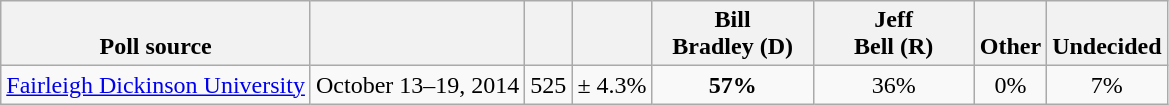<table class="wikitable" style="text-align:center">
<tr valign= bottom>
<th>Poll source</th>
<th></th>
<th></th>
<th></th>
<th style="width:100px;">Bill<br>Bradley (D)</th>
<th style="width:100px;">Jeff<br>Bell (R)</th>
<th>Other</th>
<th>Undecided</th>
</tr>
<tr>
<td align=left><a href='#'>Fairleigh Dickinson University</a></td>
<td>October 13–19, 2014</td>
<td>525</td>
<td>± 4.3%</td>
<td><strong>57%</strong></td>
<td>36%</td>
<td>0%</td>
<td>7%</td>
</tr>
</table>
